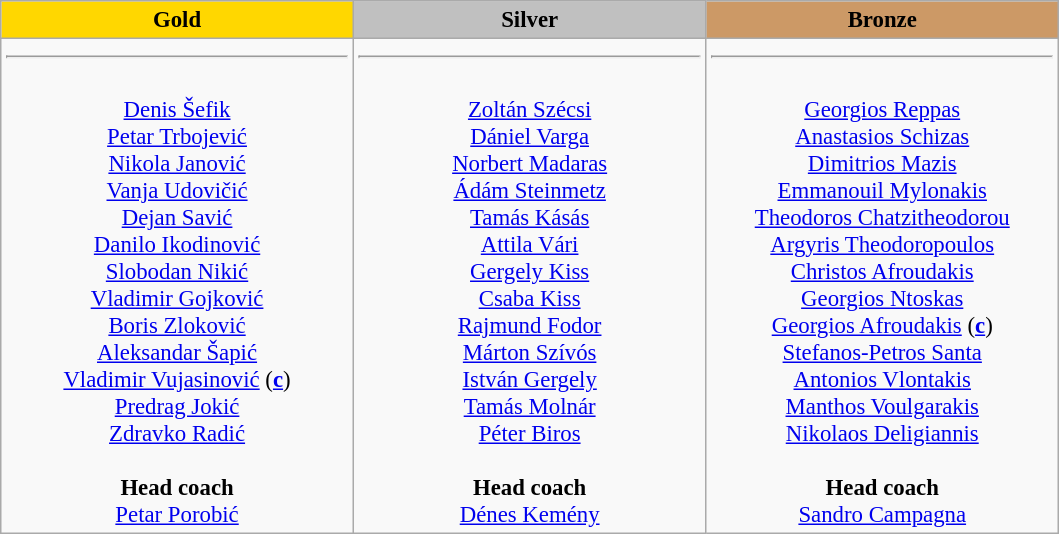<table class="wikitable" style="font-size:95%;">
<tr>
<th style="text-align:center; width:15em; background-color:gold;">Gold</th>
<th style="text-align:center; width:15em; background-color:silver;">Silver</th>
<th style="text-align:center; width:15em; background-color:#CC9966;">Bronze</th>
</tr>
<tr>
<td style="text-align:center; vertical-align:top;"><strong></strong> <hr><br><a href='#'>Denis Šefik</a> <br> <a href='#'>Petar Trbojević</a><br> <a href='#'>Nikola Janović</a><br> <a href='#'>Vanja Udovičić</a><br> <a href='#'>Dejan Savić</a><br> <a href='#'>Danilo Ikodinović</a><br> <a href='#'>Slobodan Nikić</a><br> <a href='#'>Vladimir Gojković</a><br> <a href='#'>Boris Zloković</a><br> <a href='#'>Aleksandar Šapić</a><br> <a href='#'>Vladimir Vujasinović</a> (<a href='#'><strong>c</strong></a>)<br> <a href='#'>Predrag Jokić</a><br> <a href='#'>Zdravko Radić</a> <br><br><strong>Head coach</strong><br><a href='#'>Petar Porobić</a></td>
<td style="text-align:center; vertical-align:top;"><strong></strong><hr><br><a href='#'>Zoltán Szécsi</a><br><a href='#'>Dániel Varga</a><br><a href='#'>Norbert Madaras</a><br><a href='#'>Ádám Steinmetz</a><br> <a href='#'>Tamás Kásás</a><br> <a href='#'>Attila Vári</a><br> <a href='#'>Gergely Kiss</a><br> <a href='#'>Csaba Kiss</a><br> <a href='#'>Rajmund Fodor</a><br> <a href='#'>Márton Szívós</a><br> <a href='#'>István Gergely</a><br> <a href='#'>Tamás Molnár</a><br> <a href='#'>Péter Biros</a><br><br><strong>Head coach</strong><br><a href='#'>Dénes Kemény</a></td>
<td style="text-align:center; vertical-align:top;"><strong></strong><hr><br><a href='#'>Georgios Reppas</a><br> <a href='#'>Anastasios Schizas</a><br> <a href='#'>Dimitrios Mazis</a><br> <a href='#'>Emmanouil Mylonakis</a><br> <a href='#'>Theodoros Chatzitheodorou</a><br> <a href='#'>Argyris Theodoropoulos</a><br> <a href='#'>Christos Afroudakis</a><br> <a href='#'>Georgios Ntoskas</a><br> <a href='#'>Georgios Afroudakis</a> (<a href='#'><strong>c</strong></a>)<br> <a href='#'>Stefanos-Petros Santa</a><br> <a href='#'>Antonios Vlontakis</a><br> <a href='#'>Manthos Voulgarakis</a><br> <a href='#'>Nikolaos Deligiannis</a><br><br><strong>Head coach</strong><br><a href='#'>Sandro Campagna</a></td>
</tr>
</table>
